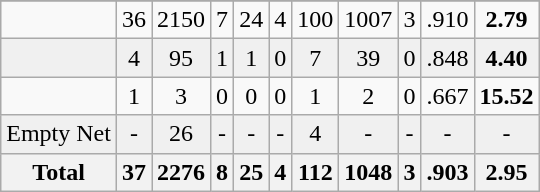<table class="wikitable sortable">
<tr align="center">
</tr>
<tr align="center" bgcolor="">
<td></td>
<td>36</td>
<td>2150</td>
<td>7</td>
<td>24</td>
<td>4</td>
<td>100</td>
<td>1007</td>
<td>3</td>
<td>.910</td>
<td><strong>2.79</strong></td>
</tr>
<tr align="center" bgcolor="f0f0f0">
<td></td>
<td>4</td>
<td>95</td>
<td>1</td>
<td>1</td>
<td>0</td>
<td>7</td>
<td>39</td>
<td>0</td>
<td>.848</td>
<td><strong>4.40</strong></td>
</tr>
<tr align="center" bgcolor="">
<td></td>
<td>1</td>
<td>3</td>
<td>0</td>
<td>0</td>
<td>0</td>
<td>1</td>
<td>2</td>
<td>0</td>
<td>.667</td>
<td><strong>15.52</strong></td>
</tr>
<tr align="center" bgcolor="f0f0f0">
<td>Empty Net</td>
<td>-</td>
<td>26</td>
<td>-</td>
<td>-</td>
<td>-</td>
<td>4</td>
<td>-</td>
<td>-</td>
<td>-</td>
<td>-</td>
</tr>
<tr>
<th>Total</th>
<th>37</th>
<th>2276</th>
<th>8</th>
<th>25</th>
<th>4</th>
<th>112</th>
<th>1048</th>
<th>3</th>
<th>.903</th>
<th>2.95</th>
</tr>
</table>
